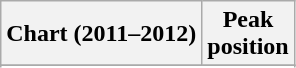<table class="wikitable sortable">
<tr>
<th>Chart (2011–2012)</th>
<th>Peak<br>position</th>
</tr>
<tr>
</tr>
<tr>
</tr>
</table>
